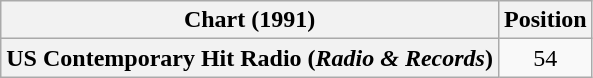<table class="wikitable plainrowheaders" style="text-align:center">
<tr>
<th scope="col">Chart (1991)</th>
<th scope="col">Position</th>
</tr>
<tr>
<th scope="row">US Contemporary Hit Radio (<em>Radio & Records</em>)</th>
<td align="center">54</td>
</tr>
</table>
